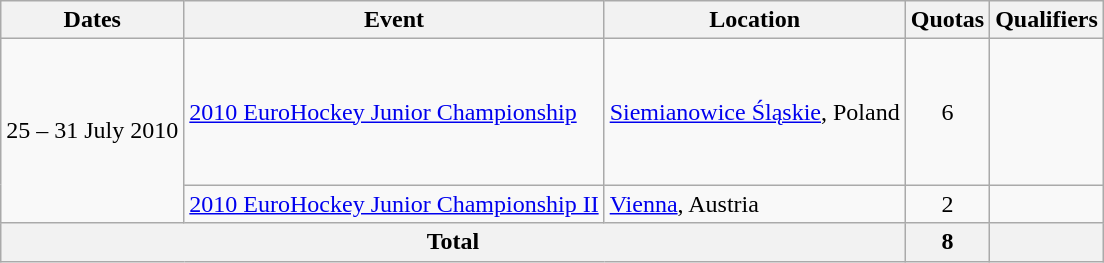<table class="wikitable">
<tr>
<th>Dates</th>
<th>Event</th>
<th>Location</th>
<th>Quotas</th>
<th>Qualifiers</th>
</tr>
<tr>
<td rowspan=2>25 – 31 July 2010</td>
<td><a href='#'>2010 EuroHockey Junior Championship</a></td>
<td><a href='#'>Siemianowice Śląskie</a>, Poland</td>
<td align=center>6</td>
<td><br><br><br><br><br></td>
</tr>
<tr>
<td><a href='#'>2010 EuroHockey Junior Championship II</a></td>
<td><a href='#'>Vienna</a>, Austria</td>
<td align=center>2</td>
<td><br></td>
</tr>
<tr>
<th colspan=3>Total</th>
<th>8</th>
<th></th>
</tr>
</table>
